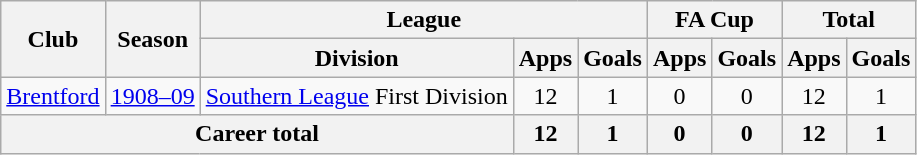<table class="wikitable" style="text-align: center;">
<tr>
<th rowspan="2">Club</th>
<th rowspan="2">Season</th>
<th colspan="3">League</th>
<th colspan="2">FA Cup</th>
<th colspan="2">Total</th>
</tr>
<tr>
<th>Division</th>
<th>Apps</th>
<th>Goals</th>
<th>Apps</th>
<th>Goals</th>
<th>Apps</th>
<th>Goals</th>
</tr>
<tr>
<td><a href='#'>Brentford</a></td>
<td><a href='#'>1908–09</a></td>
<td><a href='#'>Southern League</a> First Division</td>
<td>12</td>
<td>1</td>
<td>0</td>
<td>0</td>
<td>12</td>
<td>1</td>
</tr>
<tr>
<th colspan="3">Career total</th>
<th>12</th>
<th>1</th>
<th>0</th>
<th>0</th>
<th>12</th>
<th>1</th>
</tr>
</table>
